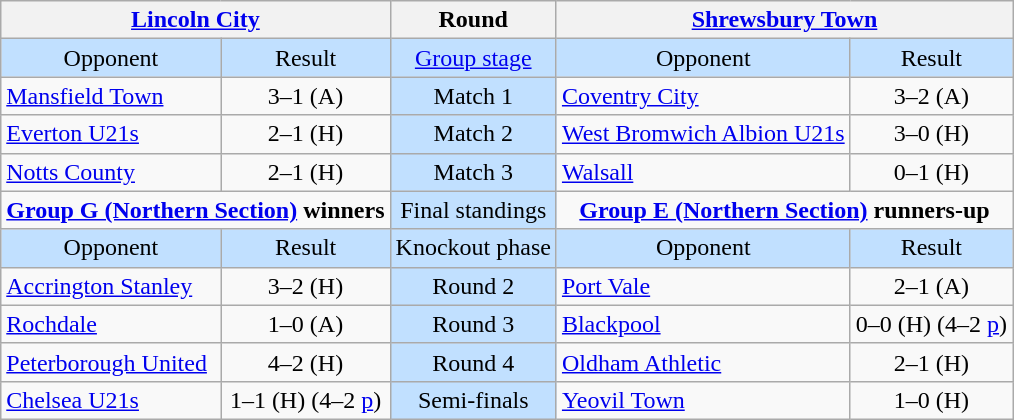<table class="wikitable" style="text-align:center">
<tr>
<th colspan="2"><a href='#'>Lincoln City</a></th>
<th>Round</th>
<th colspan="2"><a href='#'>Shrewsbury Town</a></th>
</tr>
<tr style="background:#C1E0FF">
<td>Opponent</td>
<td>Result</td>
<td><a href='#'>Group stage</a></td>
<td>Opponent</td>
<td>Result</td>
</tr>
<tr>
<td style="text-align:left"><a href='#'>Mansfield Town</a></td>
<td>3–1 (A)</td>
<td style="background:#C1E0FF">Match 1</td>
<td style="text-align:left"><a href='#'>Coventry City</a></td>
<td>3–2 (A)</td>
</tr>
<tr>
<td style="text-align:left"><a href='#'>Everton U21s</a></td>
<td>2–1 (H)</td>
<td style="background:#C1E0FF">Match 2</td>
<td style="text-align:left"><a href='#'>West Bromwich Albion U21s</a></td>
<td>3–0 (H)</td>
</tr>
<tr>
<td style="text-align:left"><a href='#'>Notts County</a></td>
<td>2–1 (H)</td>
<td style="background:#C1E0FF">Match 3</td>
<td style="text-align:left"><a href='#'>Walsall</a></td>
<td>0–1 (H)</td>
</tr>
<tr>
<td colspan="2" style="vertical-align:top"><strong><a href='#'>Group G (Northern Section)</a> winners</strong><br></td>
<td style="background:#C1E0FF">Final standings</td>
<td colspan="2" style="vertical-align:top"><strong><a href='#'>Group E (Northern Section)</a> runners-up</strong><br></td>
</tr>
<tr style="background:#C1E0FF">
<td>Opponent</td>
<td>Result</td>
<td>Knockout phase</td>
<td>Opponent</td>
<td>Result</td>
</tr>
<tr>
<td style="text-align:left"><a href='#'>Accrington Stanley</a></td>
<td>3–2 (H)</td>
<td style="background:#C1E0FF">Round 2</td>
<td style="text-align:left"><a href='#'>Port Vale</a></td>
<td>2–1 (A)</td>
</tr>
<tr>
<td style="text-align:left"><a href='#'>Rochdale</a></td>
<td>1–0 (A)</td>
<td style="background:#C1E0FF">Round 3</td>
<td style="text-align:left"><a href='#'>Blackpool</a></td>
<td>0–0 (H) (4–2 <a href='#'>p</a>)</td>
</tr>
<tr>
<td style="text-align:left"><a href='#'>Peterborough United</a></td>
<td>4–2 (H)</td>
<td style="background:#C1E0FF">Round 4</td>
<td style="text-align:left"><a href='#'>Oldham Athletic</a></td>
<td>2–1 (H)</td>
</tr>
<tr>
<td style="text-align:left"><a href='#'>Chelsea U21s</a></td>
<td>1–1 (H) (4–2 <a href='#'>p</a>)</td>
<td style="background:#C1E0FF">Semi-finals</td>
<td style="text-align:left"><a href='#'>Yeovil Town</a></td>
<td>1–0 (H)</td>
</tr>
</table>
